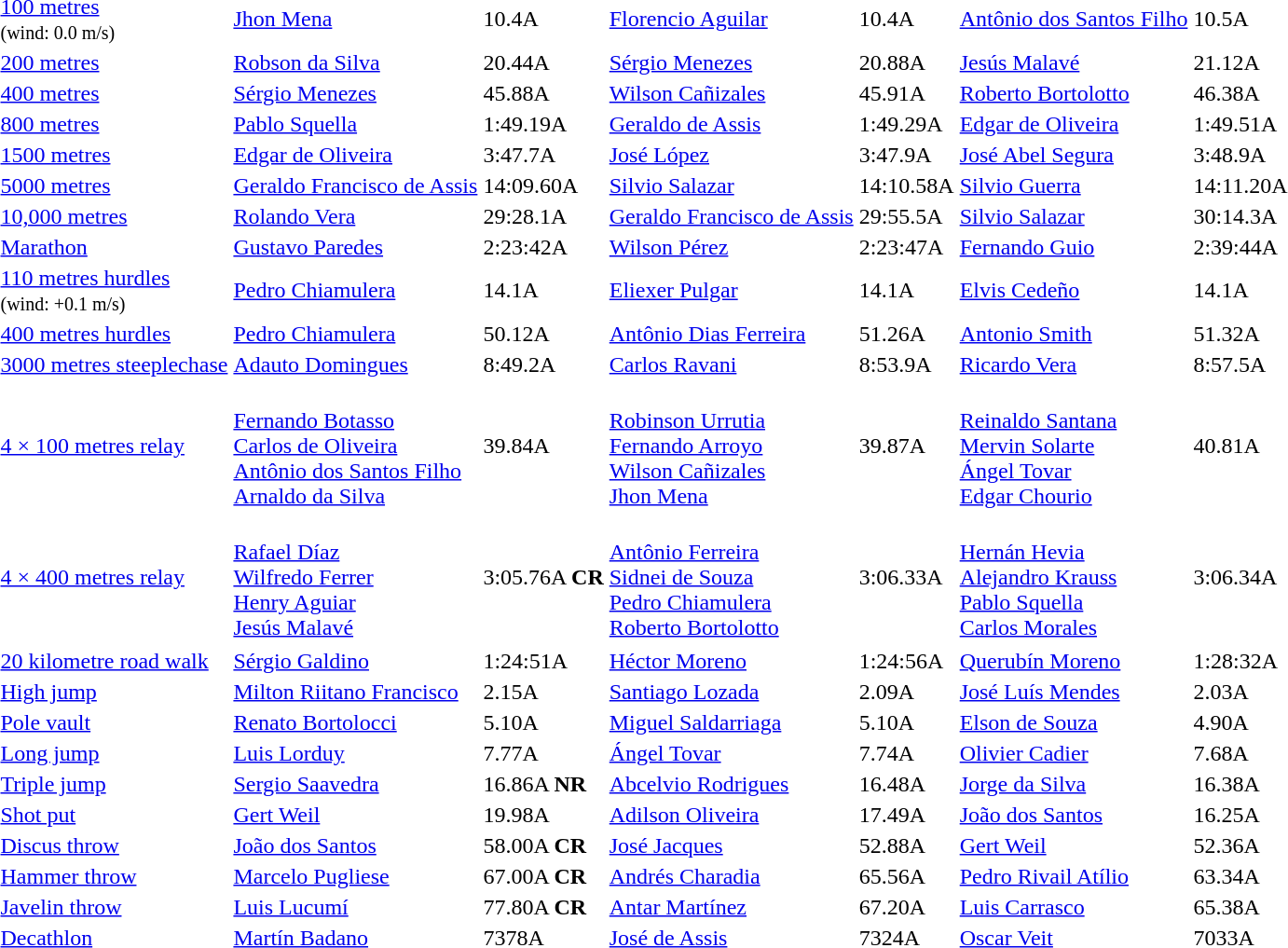<table>
<tr>
<td><a href='#'>100 metres</a><br><small>(wind: 0.0 m/s)</small></td>
<td><a href='#'>Jhon Mena</a><br> </td>
<td>10.4A</td>
<td><a href='#'>Florencio Aguilar</a><br> </td>
<td>10.4A</td>
<td><a href='#'>Antônio dos Santos Filho</a><br> </td>
<td>10.5A</td>
</tr>
<tr>
<td><a href='#'>200 metres</a></td>
<td><a href='#'>Robson da Silva</a><br> </td>
<td>20.44A</td>
<td><a href='#'>Sérgio Menezes</a><br> </td>
<td>20.88A</td>
<td><a href='#'>Jesús Malavé</a><br> </td>
<td>21.12A</td>
</tr>
<tr>
<td><a href='#'>400 metres</a></td>
<td><a href='#'>Sérgio Menezes</a><br> </td>
<td>45.88A</td>
<td><a href='#'>Wilson Cañizales</a><br> </td>
<td>45.91A</td>
<td><a href='#'>Roberto Bortolotto</a><br> </td>
<td>46.38A</td>
</tr>
<tr>
<td><a href='#'>800 metres</a></td>
<td><a href='#'>Pablo Squella</a><br> </td>
<td>1:49.19A</td>
<td><a href='#'>Geraldo de Assis</a><br> </td>
<td>1:49.29A</td>
<td><a href='#'>Edgar de Oliveira</a><br> </td>
<td>1:49.51A</td>
</tr>
<tr>
<td><a href='#'>1500 metres</a></td>
<td><a href='#'>Edgar de Oliveira</a><br> </td>
<td>3:47.7A</td>
<td><a href='#'>José López</a><br> </td>
<td>3:47.9A</td>
<td><a href='#'>José Abel Segura</a><br> </td>
<td>3:48.9A</td>
</tr>
<tr>
<td><a href='#'>5000 metres</a></td>
<td><a href='#'>Geraldo Francisco de Assis</a><br> </td>
<td>14:09.60A</td>
<td><a href='#'>Silvio Salazar</a><br> </td>
<td>14:10.58A</td>
<td><a href='#'>Silvio Guerra</a><br> </td>
<td>14:11.20A</td>
</tr>
<tr>
<td><a href='#'>10,000 metres</a></td>
<td><a href='#'>Rolando Vera</a><br> </td>
<td>29:28.1A</td>
<td><a href='#'>Geraldo Francisco de Assis</a><br> </td>
<td>29:55.5A</td>
<td><a href='#'>Silvio Salazar</a><br> </td>
<td>30:14.3A</td>
</tr>
<tr>
<td><a href='#'>Marathon</a></td>
<td><a href='#'>Gustavo Paredes</a><br> </td>
<td>2:23:42A</td>
<td><a href='#'>Wilson Pérez</a><br> </td>
<td>2:23:47A</td>
<td><a href='#'>Fernando Guio</a><br> </td>
<td>2:39:44A</td>
</tr>
<tr>
<td><a href='#'>110 metres hurdles</a><br><small>(wind: +0.1 m/s)</small></td>
<td><a href='#'>Pedro Chiamulera</a><br> </td>
<td>14.1A</td>
<td><a href='#'>Eliexer Pulgar</a><br> </td>
<td>14.1A</td>
<td><a href='#'>Elvis Cedeño</a><br> </td>
<td>14.1A</td>
</tr>
<tr>
<td><a href='#'>400 metres hurdles</a></td>
<td><a href='#'>Pedro Chiamulera</a><br> </td>
<td>50.12A</td>
<td><a href='#'>Antônio Dias Ferreira</a><br> </td>
<td>51.26A</td>
<td><a href='#'>Antonio Smith</a><br> </td>
<td>51.32A</td>
</tr>
<tr>
<td><a href='#'>3000 metres steeplechase</a></td>
<td><a href='#'>Adauto Domingues</a><br> </td>
<td>8:49.2A</td>
<td><a href='#'>Carlos Ravani</a><br> </td>
<td>8:53.9A</td>
<td><a href='#'>Ricardo Vera</a><br> </td>
<td>8:57.5A</td>
</tr>
<tr>
<td><a href='#'>4 × 100 metres relay</a></td>
<td><br><a href='#'>Fernando Botasso</a><br><a href='#'>Carlos de Oliveira</a><br><a href='#'>Antônio dos Santos Filho</a><br><a href='#'>Arnaldo da Silva</a></td>
<td>39.84A</td>
<td><br><a href='#'>Robinson Urrutia</a><br><a href='#'>Fernando Arroyo</a><br><a href='#'>Wilson Cañizales</a><br><a href='#'>Jhon Mena</a></td>
<td>39.87A</td>
<td><br><a href='#'>Reinaldo Santana</a><br><a href='#'>Mervin Solarte</a><br><a href='#'>Ángel Tovar</a><br><a href='#'>Edgar Chourio</a></td>
<td>40.81A</td>
</tr>
<tr>
<td><a href='#'>4 × 400 metres relay</a></td>
<td><br><a href='#'>Rafael Díaz</a><br><a href='#'>Wilfredo Ferrer</a><br><a href='#'>Henry Aguiar</a><br><a href='#'>Jesús Malavé</a></td>
<td>3:05.76A <strong>CR</strong></td>
<td><br><a href='#'>Antônio Ferreira</a><br><a href='#'>Sidnei de Souza</a><br><a href='#'>Pedro Chiamulera</a><br><a href='#'>Roberto Bortolotto</a></td>
<td>3:06.33A</td>
<td><br><a href='#'>Hernán Hevia</a><br><a href='#'>Alejandro Krauss</a><br><a href='#'>Pablo Squella</a><br><a href='#'>Carlos Morales</a></td>
<td>3:06.34A</td>
</tr>
<tr>
</tr>
<tr>
<td><a href='#'>20 kilometre road walk</a></td>
<td><a href='#'>Sérgio Galdino</a><br> </td>
<td>1:24:51A</td>
<td><a href='#'>Héctor Moreno</a><br> </td>
<td>1:24:56A</td>
<td><a href='#'>Querubín Moreno</a><br> </td>
<td>1:28:32A</td>
</tr>
<tr>
<td><a href='#'>High jump</a></td>
<td><a href='#'>Milton Riitano Francisco</a><br> </td>
<td>2.15A</td>
<td><a href='#'>Santiago Lozada</a><br> </td>
<td>2.09A</td>
<td><a href='#'>José Luís Mendes</a><br> </td>
<td>2.03A</td>
</tr>
<tr>
<td><a href='#'>Pole vault</a></td>
<td><a href='#'>Renato Bortolocci</a><br> </td>
<td>5.10A</td>
<td><a href='#'>Miguel Saldarriaga</a><br> </td>
<td>5.10A</td>
<td><a href='#'>Elson de Souza</a><br> </td>
<td>4.90A</td>
</tr>
<tr>
<td><a href='#'>Long jump</a></td>
<td><a href='#'>Luis Lorduy</a><br> </td>
<td>7.77A</td>
<td><a href='#'>Ángel Tovar</a><br> </td>
<td>7.74A</td>
<td><a href='#'>Olivier Cadier</a><br> </td>
<td>7.68A</td>
</tr>
<tr>
<td><a href='#'>Triple jump</a></td>
<td><a href='#'>Sergio Saavedra</a><br> </td>
<td>16.86A <strong>NR</strong></td>
<td><a href='#'>Abcelvio Rodrigues</a><br> </td>
<td>16.48A</td>
<td><a href='#'>Jorge da Silva</a><br> </td>
<td>16.38A</td>
</tr>
<tr>
<td><a href='#'>Shot put</a></td>
<td><a href='#'>Gert Weil</a><br> </td>
<td>19.98A</td>
<td><a href='#'>Adilson Oliveira</a><br> </td>
<td>17.49A</td>
<td><a href='#'>João dos Santos</a><br> </td>
<td>16.25A</td>
</tr>
<tr>
<td><a href='#'>Discus throw</a></td>
<td><a href='#'>João dos Santos</a><br> </td>
<td>58.00A <strong>CR</strong></td>
<td><a href='#'>José Jacques</a><br> </td>
<td>52.88A</td>
<td><a href='#'>Gert Weil</a><br> </td>
<td>52.36A</td>
</tr>
<tr>
<td><a href='#'>Hammer throw</a></td>
<td><a href='#'>Marcelo Pugliese</a><br> </td>
<td>67.00A <strong>CR</strong></td>
<td><a href='#'>Andrés Charadia</a><br> </td>
<td>65.56A</td>
<td><a href='#'>Pedro Rivail Atílio</a><br> </td>
<td>63.34A</td>
</tr>
<tr>
<td><a href='#'>Javelin throw</a></td>
<td><a href='#'>Luis Lucumí</a><br> </td>
<td>77.80A <strong>CR</strong></td>
<td><a href='#'>Antar Martínez</a><br> </td>
<td>67.20A</td>
<td><a href='#'>Luis Carrasco</a><br> </td>
<td>65.38A</td>
</tr>
<tr>
<td><a href='#'>Decathlon</a></td>
<td><a href='#'>Martín Badano</a><br> </td>
<td>7378A</td>
<td><a href='#'>José de Assis</a><br> </td>
<td>7324A</td>
<td><a href='#'>Oscar Veit</a><br> </td>
<td>7033A</td>
</tr>
</table>
